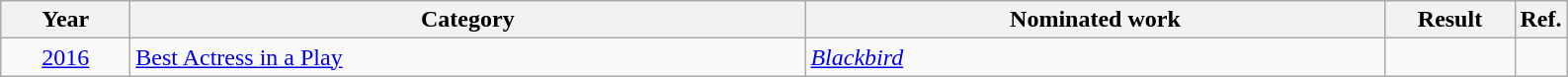<table class=wikitable>
<tr>
<th scope="col" style="width:5em;">Year</th>
<th scope="col" style="width:28em;">Category</th>
<th scope="col" style="width:24em;">Nominated work</th>
<th scope="col" style="width:5em;">Result</th>
<th>Ref.</th>
</tr>
<tr>
<td style="text-align:center;"><a href='#'>2016</a></td>
<td><a href='#'>Best Actress in a Play</a></td>
<td><em><a href='#'>Blackbird</a></em></td>
<td></td>
<td style="text-align:center;"></td>
</tr>
</table>
